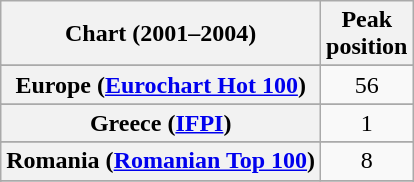<table class="wikitable sortable plainrowheaders">
<tr>
<th>Chart (2001–2004)</th>
<th>Peak<br>position</th>
</tr>
<tr>
</tr>
<tr>
</tr>
<tr>
<th scope="row">Europe (<a href='#'>Eurochart Hot 100</a>)</th>
<td style="text-align:center;">56</td>
</tr>
<tr>
</tr>
<tr>
</tr>
<tr>
<th scope="row">Greece (<a href='#'>IFPI</a>)</th>
<td style="text-align:center;">1</td>
</tr>
<tr>
</tr>
<tr>
</tr>
<tr>
<th scope="row">Romania (<a href='#'>Romanian Top 100</a>)</th>
<td style="text-align:center;">8</td>
</tr>
<tr>
</tr>
<tr>
</tr>
<tr>
</tr>
<tr>
</tr>
</table>
